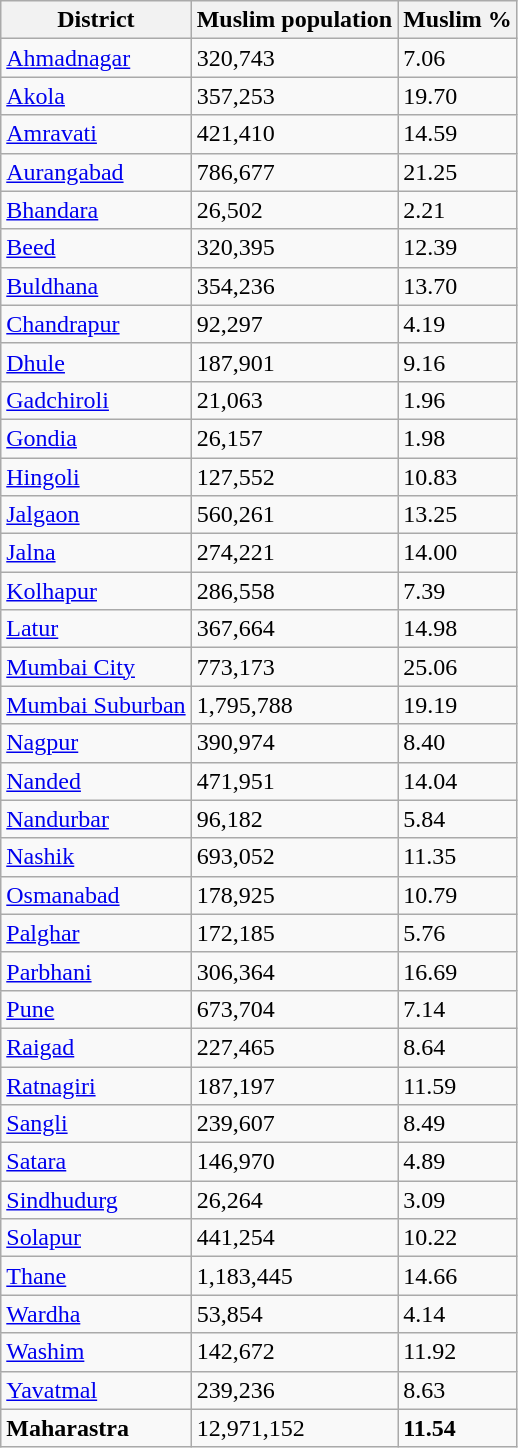<table class="wikitable sortable">
<tr>
<th>District</th>
<th>Muslim population</th>
<th>Muslim %</th>
</tr>
<tr>
<td><a href='#'>Ahmadnagar</a></td>
<td>320,743</td>
<td>7.06</td>
</tr>
<tr>
<td><a href='#'>Akola</a></td>
<td>357,253</td>
<td>19.70</td>
</tr>
<tr>
<td><a href='#'>Amravati</a></td>
<td>421,410</td>
<td>14.59</td>
</tr>
<tr>
<td><a href='#'>Aurangabad</a></td>
<td>786,677</td>
<td>21.25</td>
</tr>
<tr>
<td><a href='#'>Bhandara</a></td>
<td>26,502</td>
<td>2.21</td>
</tr>
<tr>
<td><a href='#'>Beed</a></td>
<td>320,395</td>
<td>12.39</td>
</tr>
<tr>
<td><a href='#'>Buldhana</a></td>
<td>354,236</td>
<td>13.70</td>
</tr>
<tr>
<td><a href='#'>Chandrapur</a></td>
<td>92,297</td>
<td>4.19</td>
</tr>
<tr>
<td><a href='#'>Dhule</a></td>
<td>187,901</td>
<td>9.16</td>
</tr>
<tr>
<td><a href='#'>Gadchiroli</a></td>
<td>21,063</td>
<td>1.96</td>
</tr>
<tr>
<td><a href='#'>Gondia</a></td>
<td>26,157</td>
<td>1.98</td>
</tr>
<tr>
<td><a href='#'>Hingoli</a></td>
<td>127,552</td>
<td>10.83</td>
</tr>
<tr>
<td><a href='#'>Jalgaon</a></td>
<td>560,261</td>
<td>13.25</td>
</tr>
<tr>
<td><a href='#'>Jalna</a></td>
<td>274,221</td>
<td>14.00</td>
</tr>
<tr>
<td><a href='#'>Kolhapur</a></td>
<td>286,558</td>
<td>7.39</td>
</tr>
<tr>
<td><a href='#'>Latur</a></td>
<td>367,664</td>
<td>14.98</td>
</tr>
<tr>
<td><a href='#'>Mumbai City</a></td>
<td>773,173</td>
<td>25.06</td>
</tr>
<tr>
<td><a href='#'>Mumbai Suburban</a></td>
<td>1,795,788</td>
<td>19.19</td>
</tr>
<tr>
<td><a href='#'>Nagpur</a></td>
<td>390,974</td>
<td>8.40</td>
</tr>
<tr>
<td><a href='#'>Nanded</a></td>
<td>471,951</td>
<td>14.04</td>
</tr>
<tr>
<td><a href='#'>Nandurbar</a></td>
<td>96,182</td>
<td>5.84</td>
</tr>
<tr>
<td><a href='#'>Nashik</a></td>
<td>693,052</td>
<td>11.35</td>
</tr>
<tr>
<td><a href='#'>Osmanabad</a></td>
<td>178,925</td>
<td>10.79</td>
</tr>
<tr>
<td><a href='#'>Palghar</a></td>
<td>172,185</td>
<td>5.76</td>
</tr>
<tr>
<td><a href='#'>Parbhani</a></td>
<td>306,364</td>
<td>16.69</td>
</tr>
<tr>
<td><a href='#'>Pune</a></td>
<td>673,704</td>
<td>7.14</td>
</tr>
<tr>
<td><a href='#'>Raigad</a></td>
<td>227,465</td>
<td>8.64</td>
</tr>
<tr>
<td><a href='#'>Ratnagiri</a></td>
<td>187,197</td>
<td>11.59</td>
</tr>
<tr>
<td><a href='#'>Sangli</a></td>
<td>239,607</td>
<td>8.49</td>
</tr>
<tr>
<td><a href='#'>Satara</a></td>
<td>146,970</td>
<td>4.89</td>
</tr>
<tr>
<td><a href='#'>Sindhudurg</a></td>
<td>26,264</td>
<td>3.09</td>
</tr>
<tr>
<td><a href='#'>Solapur</a></td>
<td>441,254</td>
<td>10.22</td>
</tr>
<tr>
<td><a href='#'>Thane</a></td>
<td>1,183,445</td>
<td>14.66</td>
</tr>
<tr>
<td><a href='#'>Wardha</a></td>
<td>53,854</td>
<td>4.14</td>
</tr>
<tr>
<td><a href='#'>Washim</a></td>
<td>142,672</td>
<td>11.92</td>
</tr>
<tr>
<td><a href='#'>Yavatmal</a></td>
<td>239,236</td>
<td>8.63</td>
</tr>
<tr>
<td><strong>Maharastra</strong></td>
<td>12,971,152</td>
<td><strong>11.54</strong></td>
</tr>
</table>
